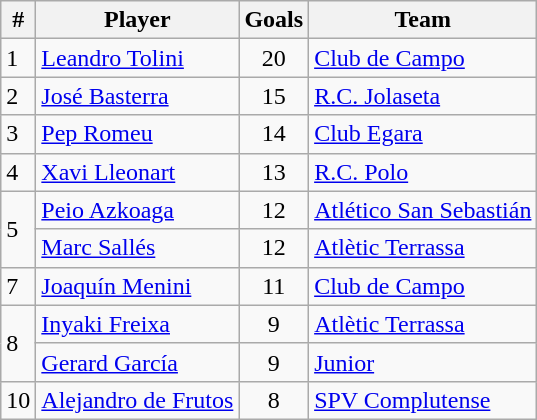<table class="wikitable">
<tr>
<th>#</th>
<th>Player</th>
<th>Goals</th>
<th>Team</th>
</tr>
<tr>
<td>1</td>
<td> <a href='#'>Leandro Tolini</a></td>
<td style="text-align:center;">20</td>
<td><a href='#'>Club de Campo</a></td>
</tr>
<tr>
<td>2</td>
<td> <a href='#'>José Basterra</a></td>
<td style="text-align:center;">15</td>
<td><a href='#'>R.C. Jolaseta</a></td>
</tr>
<tr>
<td>3</td>
<td> <a href='#'>Pep Romeu</a></td>
<td style="text-align:center;">14</td>
<td><a href='#'>Club Egara</a></td>
</tr>
<tr>
<td>4</td>
<td> <a href='#'>Xavi Lleonart</a></td>
<td style="text-align:center;">13</td>
<td><a href='#'>R.C. Polo</a></td>
</tr>
<tr>
<td rowspan=2>5</td>
<td> <a href='#'>Peio Azkoaga</a></td>
<td style="text-align:center;">12</td>
<td><a href='#'>Atlético San Sebastián</a></td>
</tr>
<tr>
<td> <a href='#'>Marc Sallés</a></td>
<td style="text-align:center;">12</td>
<td><a href='#'>Atlètic Terrassa</a></td>
</tr>
<tr>
<td>7</td>
<td> <a href='#'>Joaquín Menini</a></td>
<td style="text-align:center;">11</td>
<td><a href='#'>Club de Campo</a></td>
</tr>
<tr>
<td rowspan=2>8</td>
<td> <a href='#'>Inyaki Freixa</a></td>
<td style="text-align:center;">9</td>
<td><a href='#'>Atlètic Terrassa</a></td>
</tr>
<tr>
<td> <a href='#'>Gerard García</a></td>
<td style="text-align:center;">9</td>
<td><a href='#'>Junior</a></td>
</tr>
<tr>
<td>10</td>
<td> <a href='#'>Alejandro de Frutos</a></td>
<td style="text-align:center;">8</td>
<td><a href='#'>SPV Complutense</a></td>
</tr>
</table>
